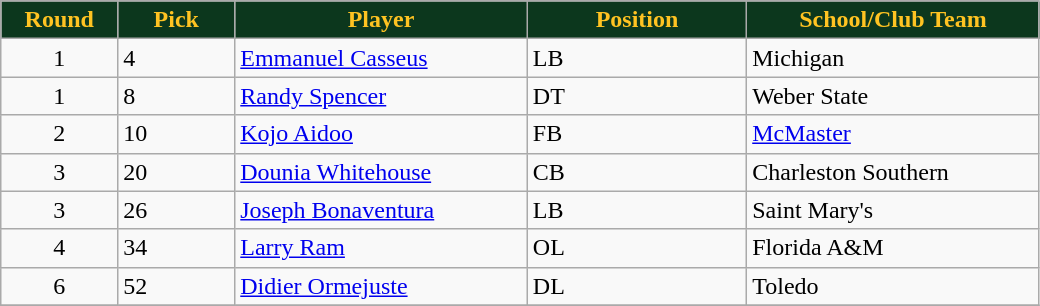<table class="wikitable sortable sortable">
<tr>
<th style="background:#0C371D;color:#ffc322;" width="8%">Round</th>
<th style="background:#0C371D;color:#ffc322;" width="8%">Pick</th>
<th style="background:#0C371D;color:#ffc322;" width="20%">Player</th>
<th style="background:#0C371D;color:#ffc322;" width="15%">Position</th>
<th style="background:#0C371D;color:#ffc322;" width="20%">School/Club Team</th>
</tr>
<tr>
<td align=center>1</td>
<td>4</td>
<td><a href='#'>Emmanuel Casseus</a></td>
<td>LB</td>
<td>Michigan</td>
</tr>
<tr>
<td align=center>1</td>
<td>8</td>
<td><a href='#'>Randy Spencer</a></td>
<td>DT</td>
<td>Weber State</td>
</tr>
<tr>
<td align=center>2</td>
<td>10</td>
<td><a href='#'>Kojo Aidoo</a></td>
<td>FB</td>
<td><a href='#'>McMaster</a></td>
</tr>
<tr>
<td align=center>3</td>
<td>20</td>
<td><a href='#'>Dounia Whitehouse</a></td>
<td>CB</td>
<td>Charleston Southern</td>
</tr>
<tr>
<td align=center>3</td>
<td>26</td>
<td><a href='#'>Joseph Bonaventura</a></td>
<td>LB</td>
<td>Saint Mary's</td>
</tr>
<tr>
<td align=center>4</td>
<td>34</td>
<td><a href='#'>Larry Ram</a></td>
<td>OL</td>
<td>Florida A&M</td>
</tr>
<tr>
<td align=center>6</td>
<td>52</td>
<td><a href='#'>Didier Ormejuste</a></td>
<td>DL</td>
<td>Toledo</td>
</tr>
<tr>
</tr>
</table>
